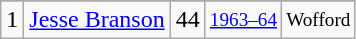<table class="wikitable">
<tr>
</tr>
<tr>
<td>1</td>
<td><a href='#'>Jesse Branson</a></td>
<td>44</td>
<td style="font-size:80%;"><a href='#'>1963–64</a></td>
<td style="font-size:80%;">Wofford</td>
</tr>
</table>
